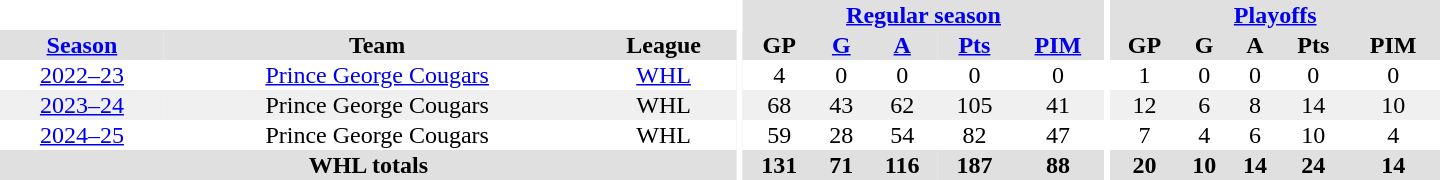<table border="0" cellpadding="1" cellspacing="0" style="text-align:center; width:60em;">
<tr bgcolor="#e0e0e0">
<th colspan="3" bgcolor="#ffffff"></th>
<th rowspan="94" bgcolor="#ffffff"></th>
<th colspan="5"><a href='#'>Regular season</a></th>
<th rowspan="94" bgcolor="#ffffff"></th>
<th colspan="5"><a href='#'>Playoffs</a></th>
</tr>
<tr bgcolor="#e0e0e0">
<th><a href='#'>Season</a></th>
<th>Team</th>
<th>League</th>
<th>GP</th>
<th><a href='#'>G</a></th>
<th><a href='#'>A</a></th>
<th><a href='#'>Pts</a></th>
<th><a href='#'>PIM</a></th>
<th>GP</th>
<th>G</th>
<th>A</th>
<th>Pts</th>
<th>PIM</th>
</tr>
<tr>
<td><a href='#'>2022–23</a></td>
<td><a href='#'>Prince George Cougars</a></td>
<td><a href='#'>WHL</a></td>
<td>4</td>
<td>0</td>
<td>0</td>
<td>0</td>
<td>0</td>
<td>1</td>
<td>0</td>
<td>0</td>
<td>0</td>
<td>0</td>
</tr>
<tr bgcolor="f0f0f0">
<td><a href='#'>2023–24</a></td>
<td>Prince George Cougars</td>
<td>WHL</td>
<td>68</td>
<td>43</td>
<td>62</td>
<td>105</td>
<td>41</td>
<td>12</td>
<td>6</td>
<td>8</td>
<td>14</td>
<td>10</td>
</tr>
<tr>
<td><a href='#'>2024–25</a></td>
<td>Prince George Cougars</td>
<td>WHL</td>
<td>59</td>
<td>28</td>
<td>54</td>
<td>82</td>
<td>47</td>
<td>7</td>
<td>4</td>
<td>6</td>
<td>10</td>
<td>4</td>
</tr>
<tr bgcolor="#e0e0e0">
<th colspan="3">WHL totals</th>
<th>131</th>
<th>71</th>
<th>116</th>
<th>187</th>
<th>88</th>
<th>20</th>
<th>10</th>
<th>14</th>
<th>24</th>
<th>14</th>
</tr>
</table>
